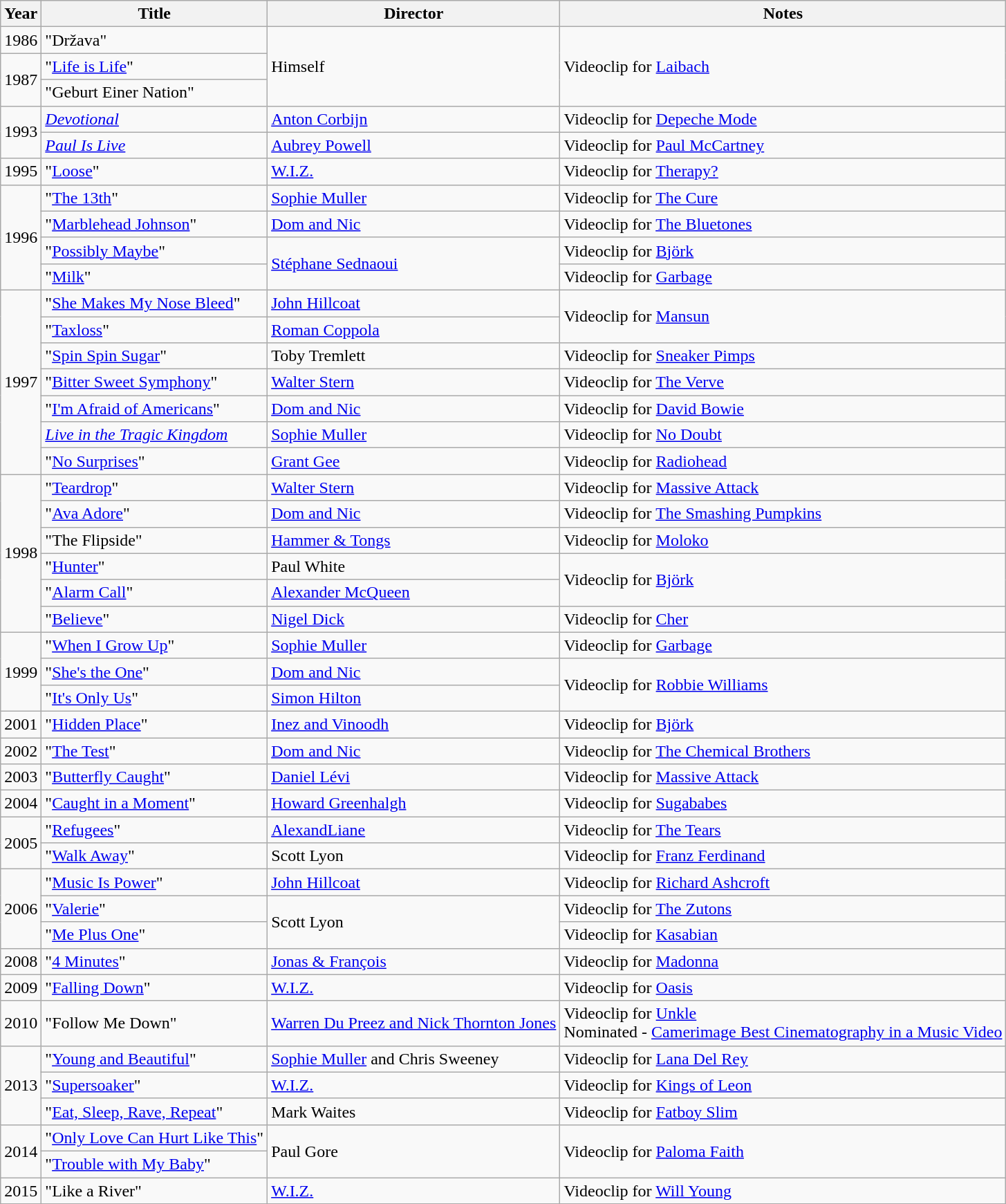<table class="wikitable">
<tr>
<th>Year</th>
<th>Title</th>
<th>Director</th>
<th>Notes</th>
</tr>
<tr>
<td rowspan="1">1986</td>
<td>"Država"</td>
<td rowspan=3>Himself</td>
<td rowspan=3>Videoclip for <a href='#'>Laibach</a></td>
</tr>
<tr>
<td rowspan="2">1987</td>
<td>"<a href='#'>Life is Life</a>"</td>
</tr>
<tr>
<td>"Geburt Einer Nation"</td>
</tr>
<tr>
<td rowspan="2">1993</td>
<td><a href='#'><em>Devotional</em></a></td>
<td><a href='#'>Anton Corbijn</a></td>
<td>Videoclip for <a href='#'>Depeche Mode</a></td>
</tr>
<tr>
<td><em><a href='#'>Paul Is Live</a></em></td>
<td><a href='#'>Aubrey Powell</a></td>
<td>Videoclip for <a href='#'>Paul McCartney</a></td>
</tr>
<tr>
<td>1995</td>
<td>"<a href='#'>Loose</a>"</td>
<td><a href='#'>W.I.Z.</a></td>
<td>Videoclip for <a href='#'>Therapy?</a></td>
</tr>
<tr>
<td rowspan="4">1996</td>
<td>"<a href='#'>The 13th</a>"</td>
<td><a href='#'>Sophie Muller</a></td>
<td>Videoclip for <a href='#'>The Cure</a></td>
</tr>
<tr>
<td>"<a href='#'>Marblehead Johnson</a>"</td>
<td><a href='#'>Dom and Nic</a></td>
<td>Videoclip for <a href='#'>The Bluetones</a></td>
</tr>
<tr>
<td>"<a href='#'>Possibly Maybe</a>"</td>
<td rowspan=2><a href='#'>Stéphane Sednaoui</a></td>
<td>Videoclip for <a href='#'>Björk</a></td>
</tr>
<tr>
<td>"<a href='#'>Milk</a>"</td>
<td>Videoclip for <a href='#'>Garbage</a></td>
</tr>
<tr>
<td rowspan="7">1997</td>
<td>"<a href='#'>She Makes My Nose Bleed</a>"</td>
<td><a href='#'>John Hillcoat</a></td>
<td rowspan=2>Videoclip for <a href='#'>Mansun</a></td>
</tr>
<tr>
<td>"<a href='#'>Taxloss</a>"</td>
<td><a href='#'>Roman Coppola</a></td>
</tr>
<tr>
<td>"<a href='#'>Spin Spin Sugar</a>"</td>
<td>Toby Tremlett</td>
<td>Videoclip for <a href='#'>Sneaker Pimps</a></td>
</tr>
<tr>
<td>"<a href='#'>Bitter Sweet Symphony</a>"</td>
<td><a href='#'>Walter Stern</a></td>
<td>Videoclip for <a href='#'>The Verve</a></td>
</tr>
<tr>
<td>"<a href='#'>I'm Afraid of Americans</a>"</td>
<td><a href='#'>Dom and Nic</a></td>
<td>Videoclip for <a href='#'>David Bowie</a></td>
</tr>
<tr>
<td><em><a href='#'>Live in the Tragic Kingdom</a></em></td>
<td><a href='#'>Sophie Muller</a></td>
<td>Videoclip for <a href='#'>No Doubt</a></td>
</tr>
<tr>
<td>"<a href='#'>No Surprises</a>"</td>
<td><a href='#'>Grant Gee</a></td>
<td>Videoclip for <a href='#'>Radiohead</a></td>
</tr>
<tr>
<td rowspan="6">1998</td>
<td>"<a href='#'>Teardrop</a>"</td>
<td><a href='#'>Walter Stern</a></td>
<td>Videoclip for <a href='#'>Massive Attack</a></td>
</tr>
<tr>
<td>"<a href='#'>Ava Adore</a>"</td>
<td><a href='#'>Dom and Nic</a></td>
<td>Videoclip for <a href='#'>The Smashing Pumpkins</a></td>
</tr>
<tr>
<td>"The Flipside"</td>
<td><a href='#'>Hammer & Tongs</a></td>
<td>Videoclip for <a href='#'>Moloko</a></td>
</tr>
<tr>
<td>"<a href='#'>Hunter</a>"</td>
<td>Paul White</td>
<td rowspan=2>Videoclip for <a href='#'>Björk</a></td>
</tr>
<tr>
<td>"<a href='#'>Alarm Call</a>"</td>
<td><a href='#'>Alexander McQueen</a></td>
</tr>
<tr>
<td>"<a href='#'>Believe</a>"</td>
<td><a href='#'>Nigel Dick</a></td>
<td>Videoclip for <a href='#'>Cher</a></td>
</tr>
<tr>
<td rowspan="3">1999</td>
<td>"<a href='#'>When I Grow Up</a>"</td>
<td><a href='#'>Sophie Muller</a></td>
<td>Videoclip for <a href='#'>Garbage</a></td>
</tr>
<tr>
<td>"<a href='#'>She's the One</a>"</td>
<td><a href='#'>Dom and Nic</a></td>
<td rowspan=2>Videoclip for <a href='#'>Robbie Williams</a></td>
</tr>
<tr>
<td>"<a href='#'>It's Only Us</a>"</td>
<td><a href='#'>Simon Hilton</a></td>
</tr>
<tr>
<td>2001</td>
<td>"<a href='#'>Hidden Place</a>"</td>
<td><a href='#'>Inez and Vinoodh</a></td>
<td>Videoclip for <a href='#'>Björk</a></td>
</tr>
<tr>
<td>2002</td>
<td>"<a href='#'>The Test</a>"</td>
<td><a href='#'>Dom and Nic</a></td>
<td>Videoclip for <a href='#'>The Chemical Brothers</a></td>
</tr>
<tr>
<td>2003</td>
<td>"<a href='#'>Butterfly Caught</a>"</td>
<td><a href='#'>Daniel Lévi</a></td>
<td>Videoclip for <a href='#'>Massive Attack</a></td>
</tr>
<tr>
<td rowspan="1">2004</td>
<td>"<a href='#'>Caught in a Moment</a>"</td>
<td><a href='#'>Howard Greenhalgh</a></td>
<td>Videoclip for <a href='#'>Sugababes</a></td>
</tr>
<tr>
<td rowspan="2">2005</td>
<td>"<a href='#'>Refugees</a>"</td>
<td><a href='#'>AlexandLiane</a></td>
<td>Videoclip for <a href='#'>The Tears</a></td>
</tr>
<tr>
<td>"<a href='#'>Walk Away</a>"</td>
<td>Scott Lyon</td>
<td>Videoclip for <a href='#'>Franz Ferdinand</a></td>
</tr>
<tr>
<td rowspan="3">2006</td>
<td>"<a href='#'>Music Is Power</a>"</td>
<td><a href='#'>John Hillcoat</a></td>
<td>Videoclip for <a href='#'>Richard Ashcroft</a></td>
</tr>
<tr>
<td>"<a href='#'>Valerie</a>"</td>
<td rowspan=2>Scott Lyon</td>
<td>Videoclip for <a href='#'>The Zutons</a></td>
</tr>
<tr>
<td>"<a href='#'>Me Plus One</a>"</td>
<td>Videoclip for <a href='#'>Kasabian</a></td>
</tr>
<tr>
<td>2008</td>
<td>"<a href='#'>4 Minutes</a>"</td>
<td><a href='#'>Jonas & François</a></td>
<td>Videoclip for <a href='#'>Madonna</a></td>
</tr>
<tr>
<td>2009</td>
<td>"<a href='#'>Falling Down</a>"</td>
<td><a href='#'>W.I.Z.</a></td>
<td>Videoclip for <a href='#'>Oasis</a></td>
</tr>
<tr>
<td rowspan="1">2010</td>
<td>"Follow Me Down"</td>
<td><a href='#'>Warren Du Preez and Nick Thornton Jones</a></td>
<td>Videoclip for <a href='#'>Unkle</a><br>Nominated - <a href='#'>Camerimage Best Cinematography in a Music Video</a></td>
</tr>
<tr>
<td rowspan="3">2013</td>
<td>"<a href='#'>Young and Beautiful</a>"</td>
<td><a href='#'>Sophie Muller</a> and Chris Sweeney</td>
<td>Videoclip for <a href='#'>Lana Del Rey</a></td>
</tr>
<tr>
<td>"<a href='#'>Supersoaker</a>"</td>
<td><a href='#'>W.I.Z.</a></td>
<td>Videoclip for <a href='#'>Kings of Leon</a></td>
</tr>
<tr>
<td>"<a href='#'>Eat, Sleep, Rave, Repeat</a>"</td>
<td>Mark Waites</td>
<td>Videoclip for <a href='#'>Fatboy Slim</a></td>
</tr>
<tr>
<td rowspan="2">2014</td>
<td>"<a href='#'>Only Love Can Hurt Like This</a>"</td>
<td rowspan=2>Paul Gore</td>
<td rowspan=2>Videoclip for <a href='#'>Paloma Faith</a></td>
</tr>
<tr>
<td>"<a href='#'>Trouble with My Baby</a>"</td>
</tr>
<tr>
<td>2015</td>
<td>"Like a River"</td>
<td><a href='#'>W.I.Z.</a></td>
<td>Videoclip for <a href='#'>Will Young</a></td>
</tr>
</table>
